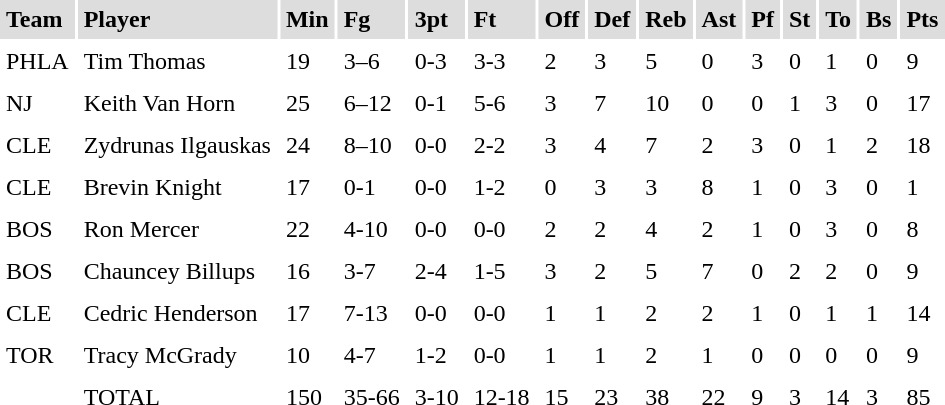<table cellpadding="4">
<tr bgcolor="#dddddd">
<td><strong>Team</strong></td>
<td><strong>Player</strong></td>
<td><strong>Min</strong></td>
<td><strong>Fg</strong></td>
<td><strong>3pt</strong></td>
<td><strong>Ft</strong></td>
<td><strong>Off</strong></td>
<td><strong>Def</strong></td>
<td><strong>Reb</strong></td>
<td><strong>Ast</strong></td>
<td><strong>Pf</strong></td>
<td><strong>St</strong></td>
<td><strong>To</strong></td>
<td><strong>Bs</strong></td>
<td><strong>Pts</strong></td>
</tr>
<tr>
<td>PHLA</td>
<td>Tim Thomas</td>
<td>19</td>
<td>3–6</td>
<td>0-3</td>
<td>3-3</td>
<td>2</td>
<td>3</td>
<td>5</td>
<td>0</td>
<td>3</td>
<td>0</td>
<td>1</td>
<td>0</td>
<td>9</td>
</tr>
<tr>
<td>NJ</td>
<td>Keith Van Horn</td>
<td>25</td>
<td>6–12</td>
<td>0-1</td>
<td>5-6</td>
<td>3</td>
<td>7</td>
<td>10</td>
<td>0</td>
<td>0</td>
<td>1</td>
<td>3</td>
<td>0</td>
<td>17</td>
</tr>
<tr>
<td>CLE</td>
<td>Zydrunas Ilgauskas</td>
<td>24</td>
<td>8–10</td>
<td>0-0</td>
<td>2-2</td>
<td>3</td>
<td>4</td>
<td>7</td>
<td>2</td>
<td>3</td>
<td>0</td>
<td>1</td>
<td>2</td>
<td>18</td>
</tr>
<tr>
<td>CLE</td>
<td>Brevin Knight</td>
<td>17</td>
<td>0-1</td>
<td>0-0</td>
<td>1-2</td>
<td>0</td>
<td>3</td>
<td>3</td>
<td>8</td>
<td>1</td>
<td>0</td>
<td>3</td>
<td>0</td>
<td>1</td>
</tr>
<tr>
<td>BOS</td>
<td>Ron Mercer</td>
<td>22</td>
<td>4-10</td>
<td>0-0</td>
<td>0-0</td>
<td>2</td>
<td>2</td>
<td>4</td>
<td>2</td>
<td>1</td>
<td>0</td>
<td>3</td>
<td>0</td>
<td>8</td>
</tr>
<tr>
<td>BOS</td>
<td>Chauncey Billups</td>
<td>16</td>
<td>3-7</td>
<td>2-4</td>
<td>1-5</td>
<td>3</td>
<td>2</td>
<td>5</td>
<td>7</td>
<td>0</td>
<td>2</td>
<td>2</td>
<td>0</td>
<td>9</td>
</tr>
<tr>
<td>CLE</td>
<td>Cedric Henderson</td>
<td>17</td>
<td>7-13</td>
<td>0-0</td>
<td>0-0</td>
<td>1</td>
<td>1</td>
<td>2</td>
<td>2</td>
<td>1</td>
<td>0</td>
<td>1</td>
<td>1</td>
<td>14</td>
</tr>
<tr>
<td>TOR</td>
<td>Tracy McGrady</td>
<td>10</td>
<td>4-7</td>
<td>1-2</td>
<td>0-0</td>
<td>1</td>
<td>1</td>
<td>2</td>
<td>1</td>
<td>0</td>
<td>0</td>
<td>0</td>
<td>0</td>
<td>9</td>
</tr>
<tr>
<td></td>
<td>TOTAL</td>
<td>150</td>
<td>35-66</td>
<td>3-10</td>
<td>12-18</td>
<td>15</td>
<td>23</td>
<td>38</td>
<td>22</td>
<td>9</td>
<td>3</td>
<td>14</td>
<td>3</td>
<td>85</td>
</tr>
<tr>
</tr>
</table>
